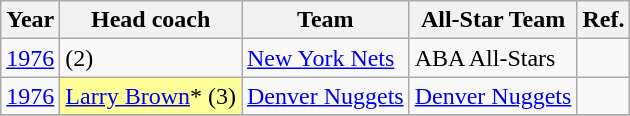<table class="wikitable sortable">
<tr>
<th>Year</th>
<th>Head coach</th>
<th>Team</th>
<th>All-Star Team</th>
<th class="unsortable">Ref.</th>
</tr>
<tr>
<td><a href='#'>1976</a></td>
<td> (2)</td>
<td><a href='#'>New York Nets</a></td>
<td>ABA All-Stars</td>
<td align="center"></td>
</tr>
<tr>
<td><a href='#'>1976</a></td>
<td bgcolor="#FFFF99"><a href='#'>Larry Brown</a>* (3)</td>
<td><a href='#'>Denver Nuggets</a></td>
<td><a href='#'>Denver Nuggets</a></td>
<td align="center"></td>
</tr>
<tr>
</tr>
</table>
